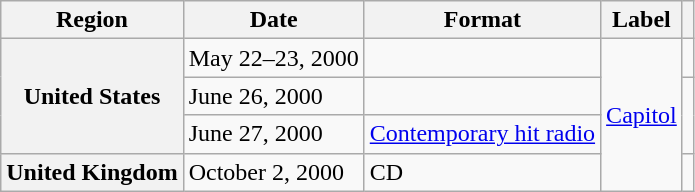<table class="wikitable plainrowheaders">
<tr>
<th scope="col">Region</th>
<th scope="col">Date</th>
<th scope="col">Format</th>
<th scope="col">Label</th>
<th scope="col"></th>
</tr>
<tr>
<th scope="row" rowspan="3">United States</th>
<td>May 22–23, 2000</td>
<td></td>
<td rowspan="4"><a href='#'>Capitol</a></td>
<td align="center"></td>
</tr>
<tr>
<td>June 26, 2000</td>
<td></td>
<td align="center" rowspan="2"></td>
</tr>
<tr>
<td>June 27, 2000</td>
<td><a href='#'>Contemporary hit radio</a></td>
</tr>
<tr>
<th scope="row">United Kingdom</th>
<td>October 2, 2000</td>
<td>CD</td>
<td align="center"></td>
</tr>
</table>
